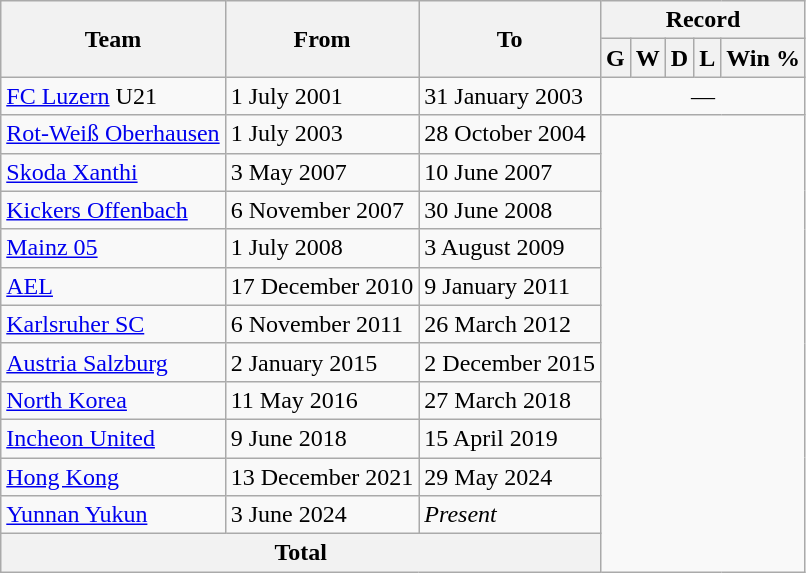<table class="wikitable" style="text-align: center">
<tr>
<th rowspan="2">Team</th>
<th rowspan="2">From</th>
<th rowspan="2">To</th>
<th colspan="8">Record</th>
</tr>
<tr>
<th>G</th>
<th>W</th>
<th>D</th>
<th>L</th>
<th>Win %</th>
</tr>
<tr>
<td align=left><a href='#'>FC Luzern</a> U21</td>
<td align=left>1 July 2001</td>
<td align=left>31 January 2003</td>
<td colspan=5>—</td>
</tr>
<tr>
<td align=left><a href='#'>Rot-Weiß Oberhausen</a></td>
<td align=left>1 July 2003</td>
<td align=left>28 October 2004<br></td>
</tr>
<tr>
<td align=left><a href='#'>Skoda Xanthi</a></td>
<td align=left>3 May 2007</td>
<td align=left>10 June 2007<br></td>
</tr>
<tr>
<td align=left><a href='#'>Kickers Offenbach</a></td>
<td align=left>6 November 2007</td>
<td align=left>30 June 2008<br></td>
</tr>
<tr>
<td align=left><a href='#'>Mainz 05</a></td>
<td align=left>1 July 2008</td>
<td align=left>3 August 2009<br></td>
</tr>
<tr>
<td align=left><a href='#'>AEL</a></td>
<td align=left>17 December 2010</td>
<td align=left>9 January 2011<br></td>
</tr>
<tr>
<td align=left><a href='#'>Karlsruher SC</a></td>
<td align=left>6 November 2011</td>
<td align=left>26 March 2012<br></td>
</tr>
<tr>
<td align=left><a href='#'>Austria Salzburg</a></td>
<td align=left>2 January 2015</td>
<td align=left>2 December 2015<br></td>
</tr>
<tr>
<td align=left><a href='#'>North Korea</a></td>
<td align=left>11 May 2016</td>
<td align=left>27 March 2018<br></td>
</tr>
<tr>
<td align=left><a href='#'>Incheon United</a></td>
<td align=left>9 June 2018</td>
<td align=left>15 April 2019<br></td>
</tr>
<tr>
<td align=left><a href='#'>Hong Kong</a></td>
<td align=left>13 December 2021</td>
<td align=left>29 May 2024<br></td>
</tr>
<tr>
<td align=left><a href='#'>Yunnan Yukun</a></td>
<td align=left>3 June 2024</td>
<td align=left><em>Present</em><br></td>
</tr>
<tr>
<th colspan="3">Total<br></th>
</tr>
</table>
